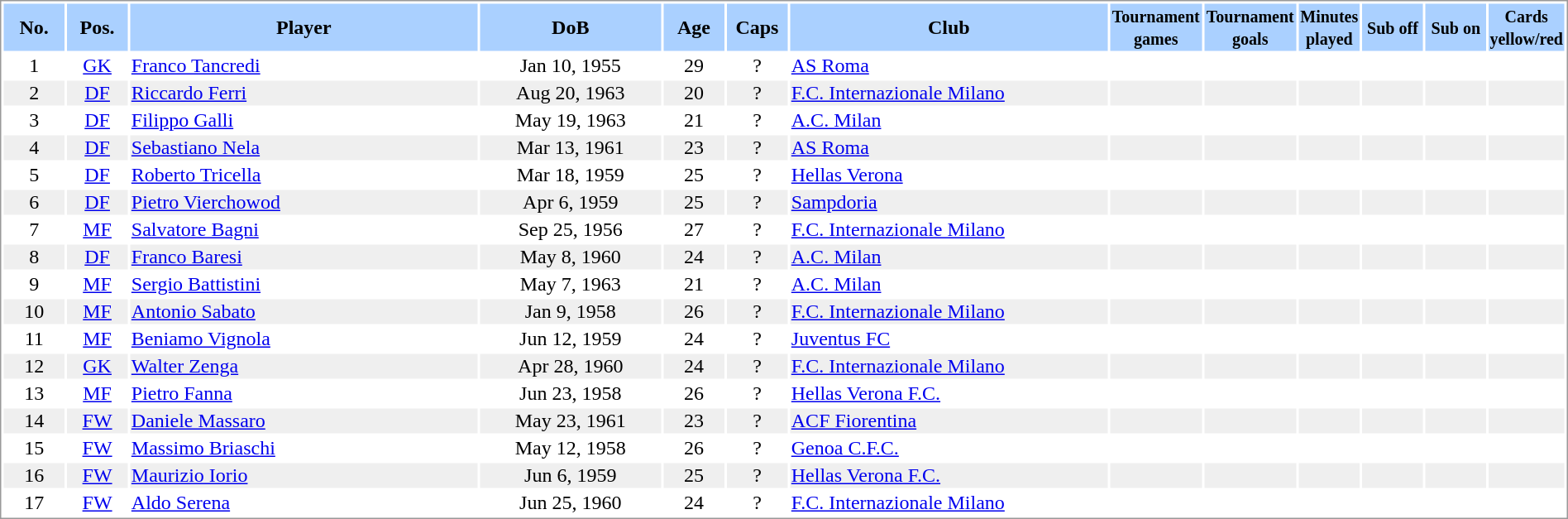<table border="0" width="100%" style="border: 1px solid #999; background-color:#FFFFFF; text-align:center">
<tr align="center" bgcolor="#AAD0FF">
<th width=4%>No.</th>
<th width=4%>Pos.</th>
<th width=23%>Player</th>
<th width=12%>DoB</th>
<th width=4%>Age</th>
<th width=4%>Caps</th>
<th width=21%>Club</th>
<th width=6%><small>Tournament<br>games</small></th>
<th width=6%><small>Tournament<br>goals</small></th>
<th width=4%><small>Minutes<br>played</small></th>
<th width=4%><small>Sub off</small></th>
<th width=4%><small>Sub on</small></th>
<th width=4%><small>Cards<br>yellow/red</small></th>
</tr>
<tr>
<td>1</td>
<td><a href='#'>GK</a></td>
<td align="left"><a href='#'>Franco Tancredi</a></td>
<td>Jan 10, 1955</td>
<td>29</td>
<td>?</td>
<td align="left"> <a href='#'>AS Roma</a></td>
<td></td>
<td></td>
<td></td>
<td></td>
<td></td>
<td></td>
</tr>
<tr bgcolor="#EFEFEF">
<td>2</td>
<td><a href='#'>DF</a></td>
<td align="left"><a href='#'>Riccardo Ferri</a></td>
<td>Aug 20, 1963</td>
<td>20</td>
<td>?</td>
<td align="left"> <a href='#'>F.C. Internazionale Milano</a></td>
<td></td>
<td></td>
<td></td>
<td></td>
<td></td>
<td></td>
</tr>
<tr>
<td>3</td>
<td><a href='#'>DF</a></td>
<td align="left"><a href='#'>Filippo Galli</a></td>
<td>May 19, 1963</td>
<td>21</td>
<td>?</td>
<td align="left"> <a href='#'>A.C. Milan</a></td>
<td></td>
<td></td>
<td></td>
<td></td>
<td></td>
<td></td>
</tr>
<tr bgcolor="#EFEFEF">
<td>4</td>
<td><a href='#'>DF</a></td>
<td align="left"><a href='#'>Sebastiano Nela</a></td>
<td>Mar 13, 1961</td>
<td>23</td>
<td>?</td>
<td align="left"> <a href='#'>AS Roma</a></td>
<td></td>
<td></td>
<td></td>
<td></td>
<td></td>
<td></td>
</tr>
<tr>
<td>5</td>
<td><a href='#'>DF</a></td>
<td align="left"><a href='#'>Roberto Tricella</a></td>
<td>Mar 18, 1959</td>
<td>25</td>
<td>?</td>
<td align="left"> <a href='#'>Hellas Verona</a></td>
<td></td>
<td></td>
<td></td>
<td></td>
<td></td>
<td></td>
</tr>
<tr bgcolor="#EFEFEF">
<td>6</td>
<td><a href='#'>DF</a></td>
<td align="left"><a href='#'>Pietro Vierchowod</a></td>
<td>Apr 6, 1959</td>
<td>25</td>
<td>?</td>
<td align="left"> <a href='#'>Sampdoria</a></td>
<td></td>
<td></td>
<td></td>
<td></td>
<td></td>
<td></td>
</tr>
<tr>
<td>7</td>
<td><a href='#'>MF</a></td>
<td align="left"><a href='#'>Salvatore Bagni</a></td>
<td>Sep 25, 1956</td>
<td>27</td>
<td>?</td>
<td align="left"> <a href='#'>F.C. Internazionale Milano</a></td>
<td></td>
<td></td>
<td></td>
<td></td>
<td></td>
<td></td>
</tr>
<tr bgcolor="#EFEFEF">
<td>8</td>
<td><a href='#'>DF</a></td>
<td align="left"><a href='#'>Franco Baresi</a></td>
<td>May 8, 1960</td>
<td>24</td>
<td>?</td>
<td align="left"> <a href='#'>A.C. Milan</a></td>
<td></td>
<td></td>
<td></td>
<td></td>
<td></td>
<td></td>
</tr>
<tr>
<td>9</td>
<td><a href='#'>MF</a></td>
<td align="left"><a href='#'>Sergio Battistini</a></td>
<td>May 7, 1963</td>
<td>21</td>
<td>?</td>
<td align="left"> <a href='#'>A.C. Milan</a></td>
<td></td>
<td></td>
<td></td>
<td></td>
<td></td>
<td></td>
</tr>
<tr bgcolor="#EFEFEF">
<td>10</td>
<td><a href='#'>MF</a></td>
<td align="left"><a href='#'>Antonio Sabato</a></td>
<td>Jan 9, 1958</td>
<td>26</td>
<td>?</td>
<td align="left"> <a href='#'>F.C. Internazionale Milano</a></td>
<td></td>
<td></td>
<td></td>
<td></td>
<td></td>
<td></td>
</tr>
<tr>
<td>11</td>
<td><a href='#'>MF</a></td>
<td align="left"><a href='#'>Beniamo Vignola</a></td>
<td>Jun 12, 1959</td>
<td>24</td>
<td>?</td>
<td align="left"> <a href='#'>Juventus FC</a></td>
<td></td>
<td></td>
<td></td>
<td></td>
<td></td>
<td></td>
</tr>
<tr bgcolor="#EFEFEF">
<td>12</td>
<td><a href='#'>GK</a></td>
<td align="left"><a href='#'>Walter Zenga</a></td>
<td>Apr 28, 1960</td>
<td>24</td>
<td>?</td>
<td align="left"> <a href='#'>F.C. Internazionale Milano</a></td>
<td></td>
<td></td>
<td></td>
<td></td>
<td></td>
<td></td>
</tr>
<tr>
<td>13</td>
<td><a href='#'>MF</a></td>
<td align="left"><a href='#'>Pietro Fanna</a></td>
<td>Jun 23, 1958</td>
<td>26</td>
<td>?</td>
<td align="left"> <a href='#'>Hellas Verona F.C.</a></td>
<td></td>
<td></td>
<td></td>
<td></td>
<td></td>
<td></td>
</tr>
<tr bgcolor="#EFEFEF">
<td>14</td>
<td><a href='#'>FW</a></td>
<td align="left"><a href='#'>Daniele Massaro</a></td>
<td>May 23, 1961</td>
<td>23</td>
<td>?</td>
<td align="left"> <a href='#'>ACF Fiorentina</a></td>
<td></td>
<td></td>
<td></td>
<td></td>
<td></td>
<td></td>
</tr>
<tr>
<td>15</td>
<td><a href='#'>FW</a></td>
<td align="left"><a href='#'>Massimo Briaschi</a></td>
<td>May 12, 1958</td>
<td>26</td>
<td>?</td>
<td align="left"> <a href='#'>Genoa C.F.C.</a></td>
<td></td>
<td></td>
<td></td>
<td></td>
<td></td>
<td></td>
</tr>
<tr bgcolor="#EFEFEF">
<td>16</td>
<td><a href='#'>FW</a></td>
<td align="left"><a href='#'>Maurizio Iorio</a></td>
<td>Jun 6, 1959</td>
<td>25</td>
<td>?</td>
<td align="left"> <a href='#'>Hellas Verona F.C.</a></td>
<td></td>
<td></td>
<td></td>
<td></td>
<td></td>
<td></td>
</tr>
<tr>
<td>17</td>
<td><a href='#'>FW</a></td>
<td align="left"><a href='#'>Aldo Serena</a></td>
<td>Jun 25, 1960</td>
<td>24</td>
<td>?</td>
<td align="left"> <a href='#'>F.C. Internazionale Milano</a></td>
<td></td>
<td></td>
<td></td>
<td></td>
<td></td>
<td></td>
</tr>
</table>
